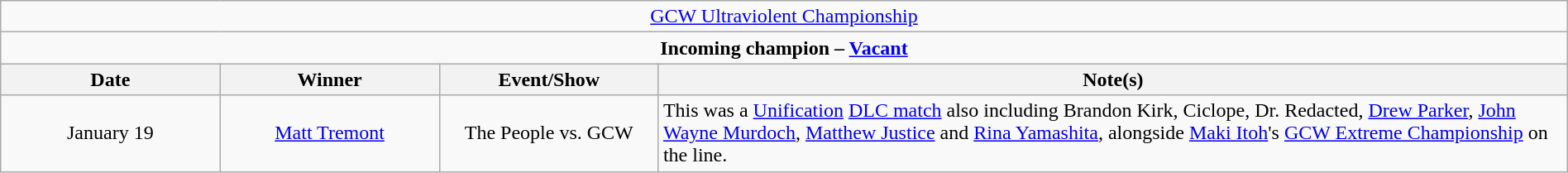<table class="wikitable" style="text-align:center; width:100%;">
<tr>
<td colspan="4" style="text-align: center;"><a href='#'>GCW Ultraviolent Championship</a></td>
</tr>
<tr>
<td colspan="4" style="text-align: center;"><strong>Incoming champion – <a href='#'>Vacant</a></strong></td>
</tr>
<tr>
<th width=14%>Date</th>
<th width=14%>Winner</th>
<th width=14%>Event/Show</th>
<th width=58%>Note(s)</th>
</tr>
<tr>
<td>January 19</td>
<td><a href='#'>Matt Tremont</a></td>
<td>The People vs. GCW</td>
<td align=left>This was a <a href='#'>Unification</a> <a href='#'>DLC match</a> also including Brandon Kirk, Ciclope, Dr. Redacted, <a href='#'>Drew Parker</a>, <a href='#'>John Wayne Murdoch</a>, <a href='#'>Matthew Justice</a> and <a href='#'>Rina Yamashita</a>, alongside <a href='#'>Maki Itoh</a>'s <a href='#'>GCW Extreme Championship</a> on the line.</td>
</tr>
</table>
